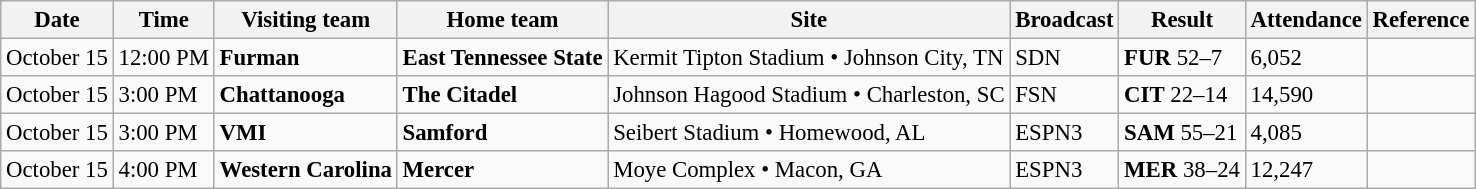<table class="wikitable" style="font-size:95%;">
<tr>
<th>Date</th>
<th>Time</th>
<th>Visiting team</th>
<th>Home team</th>
<th>Site</th>
<th>Broadcast</th>
<th>Result</th>
<th>Attendance</th>
<th class="unsortable">Reference</th>
</tr>
<tr>
<td>October 15</td>
<td>12:00 PM</td>
<td><strong>Furman</strong></td>
<td><strong>East Tennessee State</strong></td>
<td>Kermit Tipton Stadium • Johnson City, TN</td>
<td>SDN</td>
<td><strong>FUR</strong> 52–7</td>
<td>6,052</td>
<td></td>
</tr>
<tr>
<td>October 15</td>
<td>3:00 PM</td>
<td><strong>Chattanooga</strong></td>
<td><strong>The Citadel</strong></td>
<td>Johnson Hagood Stadium • Charleston, SC</td>
<td>FSN</td>
<td><strong>CIT</strong> 22–14</td>
<td>14,590</td>
<td></td>
</tr>
<tr>
<td>October 15</td>
<td>3:00 PM</td>
<td><strong>VMI</strong></td>
<td><strong>Samford</strong></td>
<td>Seibert Stadium • Homewood, AL</td>
<td>ESPN3</td>
<td><strong>SAM</strong> 55–21</td>
<td>4,085</td>
<td></td>
</tr>
<tr>
<td>October 15</td>
<td>4:00 PM</td>
<td><strong>Western Carolina</strong></td>
<td><strong>Mercer</strong></td>
<td>Moye Complex • Macon, GA</td>
<td>ESPN3</td>
<td><strong>MER</strong> 38–24</td>
<td>12,247</td>
<td></td>
</tr>
</table>
